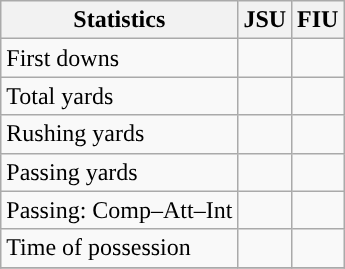<table class="wikitable" style="float: left;">
<tr>
<th>Statistics</th>
<th>JSU</th>
<th>FIU</th>
</tr>
<tr>
<td>First downs</td>
<td></td>
<td></td>
</tr>
<tr>
<td>Total yards</td>
<td></td>
<td></td>
</tr>
<tr>
<td>Rushing yards</td>
<td></td>
<td></td>
</tr>
<tr>
<td>Passing yards</td>
<td></td>
<td></td>
</tr>
<tr>
<td>Passing: Comp–Att–Int</td>
<td></td>
<td></td>
</tr>
<tr>
<td>Time of possession</td>
<td></td>
<td></td>
</tr>
<tr>
</tr>
</table>
